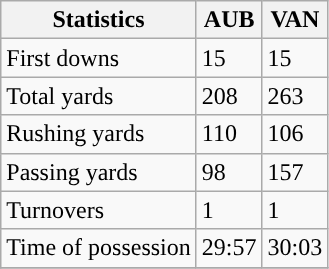<table class="wikitable">
<tr>
<th>Statistics</th>
<th>AUB</th>
<th>VAN</th>
</tr>
<tr>
<td>First downs</td>
<td>15</td>
<td>15</td>
</tr>
<tr>
<td>Total yards</td>
<td>208</td>
<td>263</td>
</tr>
<tr>
<td>Rushing yards</td>
<td>110</td>
<td>106</td>
</tr>
<tr>
<td>Passing yards</td>
<td>98</td>
<td>157</td>
</tr>
<tr>
<td>Turnovers</td>
<td>1</td>
<td>1</td>
</tr>
<tr>
<td>Time of possession</td>
<td>29:57</td>
<td>30:03</td>
</tr>
<tr>
</tr>
</table>
